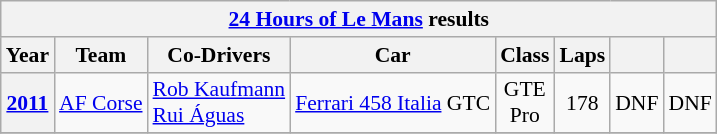<table class="wikitable" style="text-align:center; font-size:90%">
<tr>
<th colspan=45><a href='#'>24 Hours of Le Mans</a> results</th>
</tr>
<tr>
<th>Year</th>
<th>Team</th>
<th>Co-Drivers</th>
<th>Car</th>
<th>Class</th>
<th>Laps</th>
<th></th>
<th></th>
</tr>
<tr>
<th><a href='#'>2011</a></th>
<td align="left"> <a href='#'>AF Corse</a></td>
<td align="left"> <a href='#'>Rob Kaufmann</a><br> <a href='#'>Rui Águas</a></td>
<td align="left"><a href='#'>Ferrari 458 Italia</a> GTC</td>
<td>GTE<br>Pro</td>
<td>178</td>
<td>DNF</td>
<td>DNF</td>
</tr>
<tr>
</tr>
</table>
